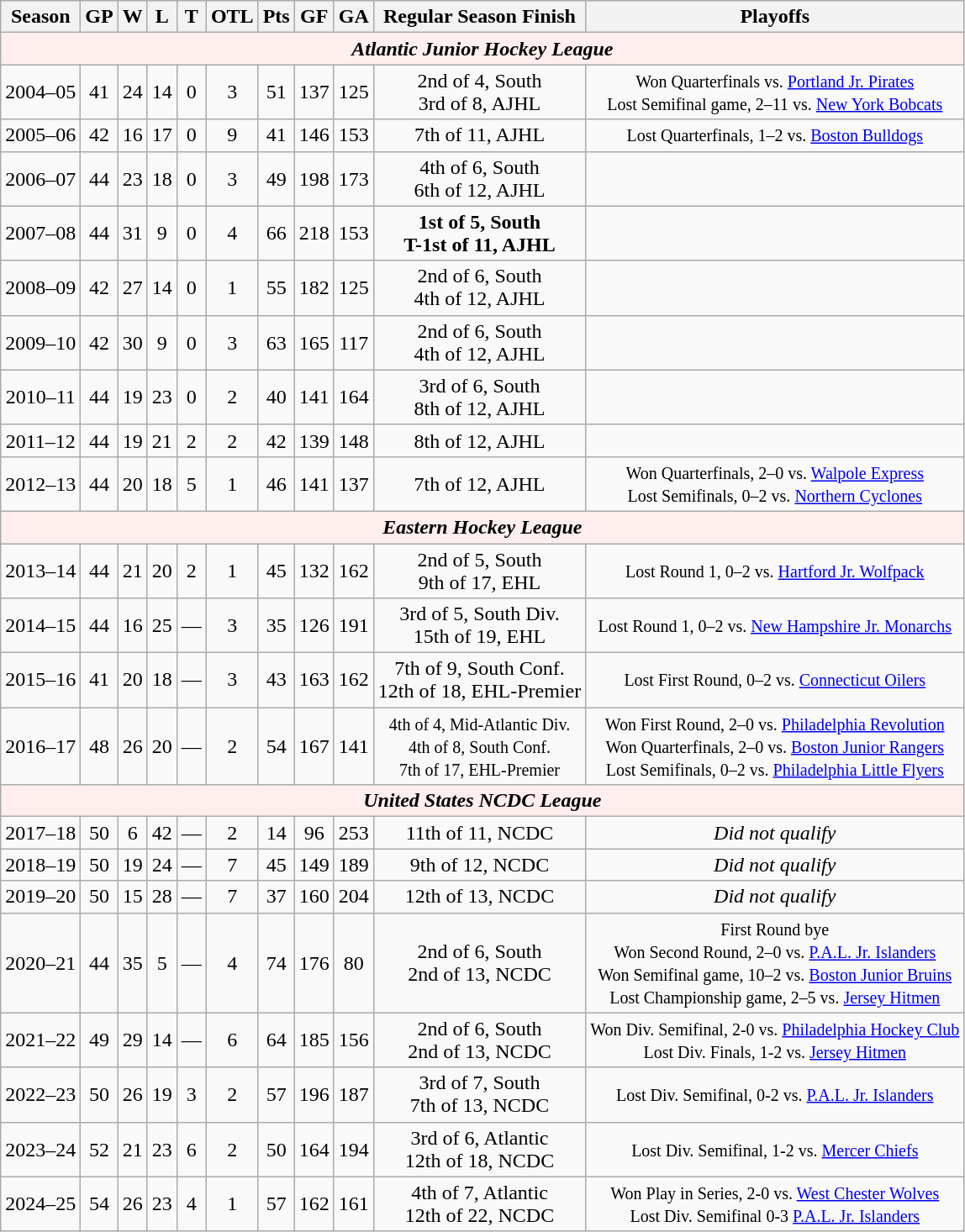<table class="wikitable" style="text-align:center">
<tr>
<th>Season</th>
<th>GP</th>
<th>W</th>
<th>L</th>
<th>T</th>
<th>OTL</th>
<th>Pts</th>
<th>GF</th>
<th>GA</th>
<th>Regular Season Finish</th>
<th>Playoffs</th>
</tr>
<tr align="center" bgcolor="#ffeeee">
<td colspan="11"><strong><em>Atlantic Junior Hockey League</em></strong></td>
</tr>
<tr>
<td>2004–05</td>
<td>41</td>
<td>24</td>
<td>14</td>
<td>0</td>
<td>3</td>
<td>51</td>
<td>137</td>
<td>125</td>
<td>2nd of 4, South<br>3rd of 8, AJHL</td>
<td><small>Won Quarterfinals vs. <a href='#'>Portland Jr. Pirates</a><br>Lost Semifinal game, 2–11 vs. <a href='#'>New York Bobcats</a></small></td>
</tr>
<tr>
<td>2005–06</td>
<td>42</td>
<td>16</td>
<td>17</td>
<td>0</td>
<td>9</td>
<td>41</td>
<td>146</td>
<td>153</td>
<td>7th of 11, AJHL</td>
<td><small>Lost Quarterfinals, 1–2 vs. <a href='#'>Boston Bulldogs</a></small></td>
</tr>
<tr>
<td>2006–07</td>
<td>44</td>
<td>23</td>
<td>18</td>
<td>0</td>
<td>3</td>
<td>49</td>
<td>198</td>
<td>173</td>
<td>4th of 6, South<br>6th of 12, AJHL</td>
<td></td>
</tr>
<tr>
<td>2007–08</td>
<td>44</td>
<td>31</td>
<td>9</td>
<td>0</td>
<td>4</td>
<td>66</td>
<td>218</td>
<td>153</td>
<td><strong>1st of 5, South<br>T-1st of 11, AJHL</strong></td>
<td></td>
</tr>
<tr>
<td>2008–09</td>
<td>42</td>
<td>27</td>
<td>14</td>
<td>0</td>
<td>1</td>
<td>55</td>
<td>182</td>
<td>125</td>
<td>2nd of 6, South<br>4th of 12, AJHL</td>
<td></td>
</tr>
<tr>
<td>2009–10</td>
<td>42</td>
<td>30</td>
<td>9</td>
<td>0</td>
<td>3</td>
<td>63</td>
<td>165</td>
<td>117</td>
<td>2nd of 6, South<br>4th of 12, AJHL</td>
<td></td>
</tr>
<tr>
<td>2010–11</td>
<td>44</td>
<td>19</td>
<td>23</td>
<td>0</td>
<td>2</td>
<td>40</td>
<td>141</td>
<td>164</td>
<td>3rd of 6, South<br>8th of 12, AJHL</td>
<td></td>
</tr>
<tr>
<td>2011–12</td>
<td>44</td>
<td>19</td>
<td>21</td>
<td>2</td>
<td>2</td>
<td>42</td>
<td>139</td>
<td>148</td>
<td>8th of 12, AJHL</td>
<td></td>
</tr>
<tr>
<td>2012–13</td>
<td>44</td>
<td>20</td>
<td>18</td>
<td>5</td>
<td>1</td>
<td>46</td>
<td>141</td>
<td>137</td>
<td>7th of 12, AJHL</td>
<td><small>Won Quarterfinals, 2–0 vs. <a href='#'>Walpole Express</a><br>Lost Semifinals, 0–2 vs. <a href='#'>Northern Cyclones</a></small></td>
</tr>
<tr align="center" bgcolor="#ffeeee">
<td colspan="11"><strong><em>Eastern Hockey League</em></strong></td>
</tr>
<tr>
<td>2013–14</td>
<td>44</td>
<td>21</td>
<td>20</td>
<td>2</td>
<td>1</td>
<td>45</td>
<td>132</td>
<td>162</td>
<td>2nd of 5, South<br>9th of 17, EHL</td>
<td><small>Lost Round 1, 0–2 vs. <a href='#'>Hartford Jr. Wolfpack</a></small></td>
</tr>
<tr>
<td>2014–15</td>
<td>44</td>
<td>16</td>
<td>25</td>
<td>—</td>
<td>3</td>
<td>35</td>
<td>126</td>
<td>191</td>
<td>3rd of 5, South Div.<br>15th of 19, EHL</td>
<td><small>Lost Round 1, 0–2 vs. <a href='#'>New Hampshire Jr. Monarchs</a></small></td>
</tr>
<tr>
<td>2015–16</td>
<td>41</td>
<td>20</td>
<td>18</td>
<td>—</td>
<td>3</td>
<td>43</td>
<td>163</td>
<td>162</td>
<td>7th of 9, South Conf.<br>12th of 18, EHL-Premier</td>
<td><small>Lost First Round, 0–2 vs. <a href='#'>Connecticut Oilers</a></small></td>
</tr>
<tr>
<td>2016–17</td>
<td>48</td>
<td>26</td>
<td>20</td>
<td>—</td>
<td>2</td>
<td>54</td>
<td>167</td>
<td>141</td>
<td><small>4th of 4, Mid-Atlantic Div.<br>4th of 8, South Conf.<br>7th of 17, EHL-Premier</small></td>
<td><small>Won First Round, 2–0 vs. <a href='#'>Philadelphia Revolution</a><br>Won Quarterfinals, 2–0 vs. <a href='#'>Boston Junior Rangers</a><br>Lost Semifinals, 0–2 vs. <a href='#'>Philadelphia Little Flyers</a></small></td>
</tr>
<tr align="center" bgcolor="#ffeeee">
<td colspan="11"><strong><em>United States NCDC League</em></strong></td>
</tr>
<tr>
<td>2017–18</td>
<td>50</td>
<td>6</td>
<td>42</td>
<td>—</td>
<td>2</td>
<td>14</td>
<td>96</td>
<td>253</td>
<td>11th of 11, NCDC</td>
<td><em>Did not qualify</em></td>
</tr>
<tr>
<td>2018–19</td>
<td>50</td>
<td>19</td>
<td>24</td>
<td>—</td>
<td>7</td>
<td>45</td>
<td>149</td>
<td>189</td>
<td>9th of 12, NCDC</td>
<td><em>Did not qualify</em></td>
</tr>
<tr>
<td>2019–20</td>
<td>50</td>
<td>15</td>
<td>28</td>
<td>—</td>
<td>7</td>
<td>37</td>
<td>160</td>
<td>204</td>
<td>12th of 13, NCDC</td>
<td><em>Did not qualify</em></td>
</tr>
<tr>
<td>2020–21</td>
<td>44</td>
<td>35</td>
<td>5</td>
<td>—</td>
<td>4</td>
<td>74</td>
<td>176</td>
<td>80</td>
<td>2nd of 6, South<br>2nd of 13, NCDC</td>
<td><small>First Round bye<br>Won Second Round, 2–0 vs. <a href='#'>P.A.L. Jr. Islanders</a><br>Won Semifinal game, 10–2 vs. <a href='#'>Boston Junior Bruins</a><br>Lost Championship game, 2–5 vs. <a href='#'>Jersey Hitmen</a></small></td>
</tr>
<tr>
<td>2021–22</td>
<td>49</td>
<td>29</td>
<td>14</td>
<td>—</td>
<td>6</td>
<td>64</td>
<td>185</td>
<td>156</td>
<td>2nd of 6, South<br>2nd of 13, NCDC</td>
<td><small>Won Div. Semifinal, 2-0 vs. <a href='#'>Philadelphia Hockey Club</a><br>Lost Div. Finals, 1-2 vs. <a href='#'>Jersey Hitmen</a></small></td>
</tr>
<tr>
<td>2022–23</td>
<td>50</td>
<td>26</td>
<td>19</td>
<td>3</td>
<td>2</td>
<td>57</td>
<td>196</td>
<td>187</td>
<td>3rd of 7, South<br>7th of 13, NCDC</td>
<td><small>Lost Div. Semifinal, 0-2 vs. <a href='#'>P.A.L. Jr. Islanders</a></small></td>
</tr>
<tr>
<td>2023–24</td>
<td>52</td>
<td>21</td>
<td>23</td>
<td>6</td>
<td>2</td>
<td>50</td>
<td>164</td>
<td>194</td>
<td>3rd of 6, Atlantic<br>12th of 18, NCDC</td>
<td><small>Lost Div. Semifinal, 1-2 vs. <a href='#'>Mercer Chiefs</a></small></td>
</tr>
<tr>
<td>2024–25</td>
<td>54</td>
<td>26</td>
<td>23</td>
<td>4</td>
<td>1</td>
<td>57</td>
<td>162</td>
<td>161</td>
<td>4th of 7, Atlantic<br>12th of 22, NCDC</td>
<td><small>Won Play in Series, 2-0 vs. <a href='#'>West Chester Wolves</a><br>Lost Div. Semifinal 0-3 <a href='#'>P.A.L. Jr. Islanders</a> </small></td>
</tr>
</table>
